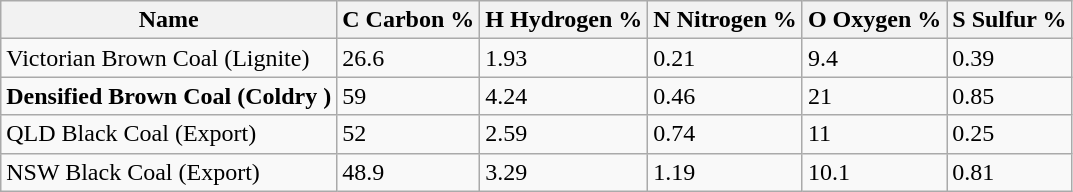<table class="wikitable">
<tr>
<th>Name</th>
<th>C Carbon %</th>
<th>H Hydrogen  %</th>
<th>N Nitrogen %</th>
<th>O Oxygen %</th>
<th>S Sulfur %</th>
</tr>
<tr>
<td>Victorian Brown Coal (Lignite)</td>
<td>26.6</td>
<td>1.93</td>
<td>0.21</td>
<td>9.4</td>
<td>0.39</td>
</tr>
<tr>
<td><strong>Densified Brown Coal (Coldry )</strong></td>
<td>59</td>
<td>4.24</td>
<td>0.46</td>
<td>21</td>
<td>0.85</td>
</tr>
<tr>
<td>QLD Black Coal (Export)</td>
<td>52</td>
<td>2.59</td>
<td>0.74</td>
<td>11</td>
<td>0.25</td>
</tr>
<tr>
<td>NSW Black Coal (Export)</td>
<td>48.9</td>
<td>3.29</td>
<td>1.19</td>
<td>10.1</td>
<td>0.81</td>
</tr>
</table>
